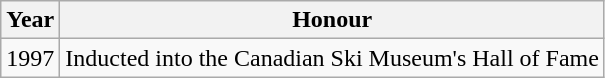<table class="wikitable">
<tr>
<th>Year</th>
<th>Honour</th>
</tr>
<tr>
<td>1997</td>
<td align="left">Inducted into the Canadian Ski Museum's Hall of Fame</td>
</tr>
</table>
